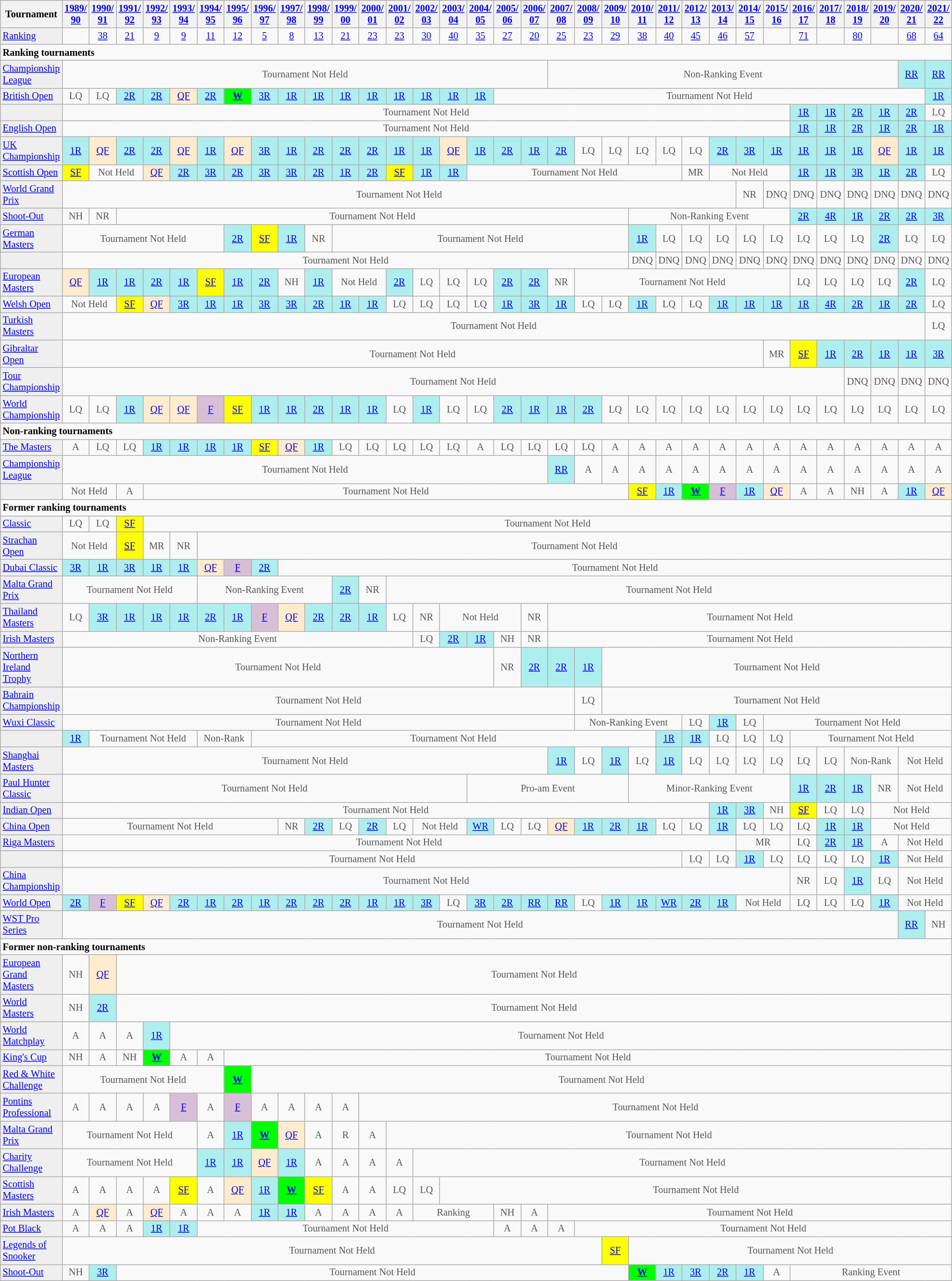<table class="wikitable" style="font-size:85%">
<tr>
<th>Tournament</th>
<th><a href='#'>1989/<br>90</a></th>
<th><a href='#'>1990/<br>91</a></th>
<th><a href='#'>1991/<br>92</a></th>
<th><a href='#'>1992/<br>93</a></th>
<th><a href='#'>1993/<br>94</a></th>
<th><a href='#'>1994/<br>95</a></th>
<th><a href='#'>1995/<br>96</a></th>
<th><a href='#'>1996/<br>97</a></th>
<th><a href='#'>1997/<br>98</a></th>
<th><a href='#'>1998/<br>99</a></th>
<th><a href='#'>1999/<br>00</a></th>
<th><a href='#'>2000/<br>01</a></th>
<th><a href='#'>2001/<br>02</a></th>
<th><a href='#'>2002/<br>03</a></th>
<th><a href='#'>2003/<br>04</a></th>
<th><a href='#'>2004/<br>05</a></th>
<th><a href='#'>2005/<br>06</a></th>
<th><a href='#'>2006/<br>07</a></th>
<th><a href='#'>2007/<br>08</a></th>
<th><a href='#'>2008/<br>09</a></th>
<th><a href='#'>2009/<br>10</a></th>
<th><a href='#'>2010/<br>11</a></th>
<th><a href='#'>2011/<br>12</a></th>
<th><a href='#'>2012/<br>13</a></th>
<th><a href='#'>2013/<br>14</a></th>
<th><a href='#'>2014/<br>15</a></th>
<th><a href='#'>2015/<br>16</a></th>
<th><a href='#'>2016/<br>17</a></th>
<th><a href='#'>2017/<br>18</a></th>
<th><a href='#'>2018/<br>19</a></th>
<th><a href='#'>2019/<br>20</a></th>
<th><a href='#'>2020/<br>21</a></th>
<th><a href='#'>2021/<br>22</a></th>
</tr>
<tr>
<td style="background:#EFEFEF;"><a href='#'>Ranking</a></td>
<td align="center"></td>
<td align="center"><a href='#'>38</a></td>
<td align="center"><a href='#'>21</a></td>
<td align="center"><a href='#'>9</a></td>
<td align="center"><a href='#'>9</a></td>
<td align="center"><a href='#'>11</a></td>
<td align="center"><a href='#'>12</a></td>
<td align="center"><a href='#'>5</a></td>
<td align="center"><a href='#'>8</a></td>
<td align="center"><a href='#'>13</a></td>
<td align="center"><a href='#'>21</a></td>
<td align="center"><a href='#'>23</a></td>
<td align="center"><a href='#'>23</a></td>
<td align="center"><a href='#'>30</a></td>
<td align="center"><a href='#'>40</a></td>
<td align="center"><a href='#'>35</a></td>
<td align="center"><a href='#'>27</a></td>
<td align="center"><a href='#'>20</a></td>
<td align="center"><a href='#'>25</a></td>
<td align="center"><a href='#'>23</a></td>
<td align="center"><a href='#'>29</a></td>
<td align="center"><a href='#'>38</a></td>
<td align="center"><a href='#'>40</a></td>
<td align="center"><a href='#'>45</a></td>
<td align="center"><a href='#'>46</a></td>
<td align="center"><a href='#'>57</a></td>
<td align="center"></td>
<td align="center"><a href='#'>71</a></td>
<td align="center"></td>
<td align="center"><a href='#'>80</a></td>
<td align="center"></td>
<td align="center"><a href='#'>68</a></td>
<td align="center"><a href='#'>64</a></td>
</tr>
<tr>
<td colspan="40"><strong>Ranking tournaments</strong></td>
</tr>
<tr>
<td style="background:#EFEFEF;"><a href='#'>Championship League</a></td>
<td align="center" colspan="18" style="color:#555555;">Tournament Not Held</td>
<td align="center" colspan="13" style="color:#555555;">Non-Ranking Event</td>
<td align="center" style="background:#afeeee;"><a href='#'>RR</a></td>
<td align="center" style="background:#afeeee;"><a href='#'>RR</a></td>
</tr>
<tr>
<td style="background:#EFEFEF;"><a href='#'>British Open</a></td>
<td align="center" style="color:#555555;">LQ</td>
<td align="center" style="color:#555555;">LQ</td>
<td align="center" style="background:#afeeee;"><a href='#'>2R</a></td>
<td align="center" style="background:#afeeee;"><a href='#'>2R</a></td>
<td align="center" style="background:#ffebcd;"><a href='#'>QF</a></td>
<td align="center" style="background:#afeeee;"><a href='#'>2R</a></td>
<td align="center" style="background:#00ff00;"><a href='#'><strong>W</strong></a></td>
<td align="center" style="background:#afeeee;"><a href='#'>3R</a></td>
<td align="center" style="background:#afeeee;"><a href='#'>1R</a></td>
<td align="center" style="background:#afeeee;"><a href='#'>1R</a></td>
<td align="center" style="background:#afeeee;"><a href='#'>1R</a></td>
<td align="center" style="background:#afeeee;"><a href='#'>1R</a></td>
<td align="center" style="background:#afeeee;"><a href='#'>1R</a></td>
<td align="center" style="background:#afeeee;"><a href='#'>1R</a></td>
<td align="center" style="background:#afeeee;"><a href='#'>1R</a></td>
<td align="center" style="background:#afeeee;"><a href='#'>1R</a></td>
<td align="center" colspan="16" style="color:#555555;">Tournament Not Held</td>
<td align="center" style="background:#afeeee;"><a href='#'>1R</a></td>
</tr>
<tr>
<td style="background:#EFEFEF;"></td>
<td align="center" colspan="27" style="color:#555555;">Tournament Not Held</td>
<td align="center" style="background:#afeeee;"><a href='#'>1R</a></td>
<td align="center" style="background:#afeeee;"><a href='#'>1R</a></td>
<td align="center" style="background:#afeeee;"><a href='#'>2R</a></td>
<td align="center" style="background:#afeeee;"><a href='#'>1R</a></td>
<td align="center" style="background:#afeeee;"><a href='#'>2R</a></td>
<td align="center" style="color:#555555;">LQ</td>
</tr>
<tr>
<td style="background:#EFEFEF;"><a href='#'>English Open</a></td>
<td align="center" colspan="27" style="color:#555555;">Tournament Not Held</td>
<td align="center" style="background:#afeeee;"><a href='#'>1R</a></td>
<td align="center" style="background:#afeeee;"><a href='#'>1R</a></td>
<td align="center" style="background:#afeeee;"><a href='#'>2R</a></td>
<td align="center" style="background:#afeeee;"><a href='#'>1R</a></td>
<td align="center" style="background:#afeeee;"><a href='#'>2R</a></td>
<td align="center" style="background:#afeeee;"><a href='#'>1R</a></td>
</tr>
<tr>
<td style="background:#EFEFEF;"><a href='#'>UK Championship</a></td>
<td align="center" style="background:#afeeee;"><a href='#'>1R</a></td>
<td align="center" style="background:#ffebcd;"><a href='#'>QF</a></td>
<td align="center" style="background:#afeeee;"><a href='#'>2R</a></td>
<td align="center" style="background:#afeeee;"><a href='#'>2R</a></td>
<td align="center" style="background:#ffebcd;"><a href='#'>QF</a></td>
<td align="center" style="background:#afeeee;"><a href='#'>1R</a></td>
<td align="center" style="background:#ffebcd;"><a href='#'>QF</a></td>
<td align="center" style="background:#afeeee;"><a href='#'>3R</a></td>
<td align="center" style="background:#afeeee;"><a href='#'>1R</a></td>
<td align="center" style="background:#afeeee;"><a href='#'>2R</a></td>
<td align="center" style="background:#afeeee;"><a href='#'>2R</a></td>
<td align="center" style="background:#afeeee;"><a href='#'>2R</a></td>
<td align="center" style="background:#afeeee;"><a href='#'>1R</a></td>
<td align="center" style="background:#afeeee;"><a href='#'>1R</a></td>
<td align="center" style="background:#ffebcd;"><a href='#'>QF</a></td>
<td align="center" style="background:#afeeee;"><a href='#'>1R</a></td>
<td align="center" style="background:#afeeee;"><a href='#'>2R</a></td>
<td align="center" style="background:#afeeee;"><a href='#'>1R</a></td>
<td align="center" style="background:#afeeee;"><a href='#'>2R</a></td>
<td align="center" style="color:#555555;">LQ</td>
<td align="center" style="color:#555555;">LQ</td>
<td align="center" style="color:#555555;">LQ</td>
<td align="center" style="color:#555555;">LQ</td>
<td align="center" style="color:#555555;">LQ</td>
<td align="center" style="background:#afeeee;"><a href='#'>2R</a></td>
<td align="center" style="background:#afeeee;"><a href='#'>3R</a></td>
<td align="center" style="background:#afeeee;"><a href='#'>1R</a></td>
<td align="center" style="background:#afeeee;"><a href='#'>1R</a></td>
<td align="center" style="background:#afeeee;"><a href='#'>1R</a></td>
<td align="center" style="background:#afeeee;"><a href='#'>1R</a></td>
<td align="center" style="background:#ffebcd;"><a href='#'>QF</a></td>
<td align="center" style="background:#afeeee;"><a href='#'>1R</a></td>
<td align="center" style="background:#afeeee;"><a href='#'>1R</a></td>
</tr>
<tr>
<td style="background:#EFEFEF;"><a href='#'>Scottish Open</a></td>
<td align="center" style="background:yellow;"><a href='#'>SF</a></td>
<td align="center" colspan="2" style="color:#555555;">Not Held</td>
<td align="center" style="background:#ffebcd;"><a href='#'>QF</a></td>
<td align="center" style="background:#afeeee;"><a href='#'>2R</a></td>
<td align="center" style="background:#afeeee;"><a href='#'>3R</a></td>
<td align="center" style="background:#afeeee;"><a href='#'>2R</a></td>
<td align="center" style="background:#afeeee;"><a href='#'>3R</a></td>
<td align="center" style="background:#afeeee;"><a href='#'>3R</a></td>
<td align="center" style="background:#afeeee;"><a href='#'>2R</a></td>
<td align="center" style="background:#afeeee;"><a href='#'>1R</a></td>
<td align="center" style="background:#afeeee;"><a href='#'>2R</a></td>
<td align="center" style="background:yellow;"><a href='#'>SF</a></td>
<td align="center" style="background:#afeeee;"><a href='#'>1R</a></td>
<td align="center" style="background:#afeeee;"><a href='#'>1R</a></td>
<td align="center" colspan="8" style="color:#555555;">Tournament Not Held</td>
<td align="center" style="color:#555555;">MR</td>
<td align="center" colspan="3" style="color:#555555;">Not Held</td>
<td align="center" style="background:#afeeee;"><a href='#'>1R</a></td>
<td align="center" style="background:#afeeee;"><a href='#'>1R</a></td>
<td align="center" style="background:#afeeee;"><a href='#'>3R</a></td>
<td align="center" style="background:#afeeee;"><a href='#'>1R</a></td>
<td align="center" style="background:#afeeee;"><a href='#'>2R</a></td>
<td align="center" style="color:#555555;">LQ</td>
</tr>
<tr>
<td style="background:#EFEFEF;"><a href='#'>World Grand Prix</a></td>
<td align="center" colspan="25" style="color:#555555;">Tournament Not Held</td>
<td align="center" style="color:#555555;">NR</td>
<td align="center" style="color:#555555;">DNQ</td>
<td align="center" style="color:#555555;">DNQ</td>
<td align="center" style="color:#555555;">DNQ</td>
<td align="center" style="color:#555555;">DNQ</td>
<td align="center" style="color:#555555;">DNQ</td>
<td align="center" style="color:#555555;">DNQ</td>
<td align="center" style="color:#555555;">DNQ</td>
</tr>
<tr>
<td style="background:#EFEFEF;"><a href='#'>Shoot-Out</a></td>
<td align="center" style="color:#555555;">NH</td>
<td align="center" style="color:#555555;">NR</td>
<td align="center" colspan="19" style="color:#555555;">Tournament Not Held</td>
<td align="center" colspan="6" style="color:#555555;">Non-Ranking Event</td>
<td align="center" style="background:#afeeee;"><a href='#'>2R</a></td>
<td align="center" style="background:#afeeee;"><a href='#'>4R</a></td>
<td align="center" style="background:#afeeee;"><a href='#'>1R</a></td>
<td align="center" style="background:#afeeee;"><a href='#'>2R</a></td>
<td align="center" style="background:#afeeee;"><a href='#'>2R</a></td>
<td align="center" style="background:#afeeee;"><a href='#'>3R</a></td>
</tr>
<tr>
<td style="background:#EFEFEF;"><a href='#'>German Masters</a></td>
<td align="center" colspan="6" style="color:#555555;">Tournament Not Held</td>
<td align="center" style="background:#afeeee;"><a href='#'>2R</a></td>
<td align="center" style="background:yellow;"><a href='#'>SF</a></td>
<td align="center" style="background:#afeeee;"><a href='#'>1R</a></td>
<td align="center" style="color:#555555;">NR</td>
<td align="center" colspan="11" style="color:#555555;">Tournament Not Held</td>
<td align="center" style="background:#afeeee;"><a href='#'>1R</a></td>
<td align="center" style="color:#555555;">LQ</td>
<td align="center" style="color:#555555;">LQ</td>
<td align="center" style="color:#555555;">LQ</td>
<td align="center" style="color:#555555;">LQ</td>
<td align="center" style="color:#555555;">LQ</td>
<td align="center" style="color:#555555;">LQ</td>
<td align="center" style="color:#555555;">LQ</td>
<td align="center" style="color:#555555;">LQ</td>
<td align="center" style="background:#afeeee;"><a href='#'>2R</a></td>
<td align="center" style="color:#555555;">LQ</td>
<td align="center" style="color:#555555;">LQ</td>
</tr>
<tr>
<td style="background:#EFEFEF;"></td>
<td align="center" colspan="21" style="color:#555555;">Tournament Not Held</td>
<td align="center" style="color:#555555;">DNQ</td>
<td align="center" style="color:#555555;">DNQ</td>
<td align="center" style="color:#555555;">DNQ</td>
<td align="center" style="color:#555555;">DNQ</td>
<td align="center" style="color:#555555;">DNQ</td>
<td align="center" style="color:#555555;">DNQ</td>
<td align="center" style="color:#555555;">DNQ</td>
<td align="center" style="color:#555555;">DNQ</td>
<td align="center" style="color:#555555;">DNQ</td>
<td align="center" style="color:#555555;">DNQ</td>
<td align="center" style="color:#555555;">DNQ</td>
<td align="center" style="color:#555555;">DNQ</td>
</tr>
<tr>
<td style="background:#EFEFEF;"><a href='#'>European Masters</a></td>
<td align="center" style="background:#ffebcd;"><a href='#'>QF</a></td>
<td align="center" style="background:#afeeee;"><a href='#'>1R</a></td>
<td align="center" style="background:#afeeee;"><a href='#'>1R</a></td>
<td align="center" style="background:#afeeee;"><a href='#'>2R</a></td>
<td align="center" style="background:#afeeee;"><a href='#'>1R</a></td>
<td align="center" style="background:yellow;"><a href='#'>SF</a></td>
<td align="center" style="background:#afeeee;"><a href='#'>1R</a></td>
<td align="center" style="background:#afeeee;"><a href='#'>2R</a></td>
<td align="center" style="color:#555555;">NH</td>
<td align="center" style="background:#afeeee;"><a href='#'>1R</a></td>
<td align="center" colspan="2" style="color:#555555;">Not Held</td>
<td align="center" style="background:#afeeee;"><a href='#'>2R</a></td>
<td align="center" style="color:#555555;">LQ</td>
<td align="center" style="color:#555555;">LQ</td>
<td align="center" style="color:#555555;">LQ</td>
<td align="center" style="background:#afeeee;"><a href='#'>2R</a></td>
<td align="center" style="background:#afeeee;"><a href='#'>2R</a></td>
<td align="center" style="color:#555555;">NR</td>
<td align="center" colspan="8" style="color:#555555;">Tournament Not Held</td>
<td align="center" style="color:#555555;">LQ</td>
<td align="center" style="color:#555555;">LQ</td>
<td align="center" style="color:#555555;">LQ</td>
<td align="center" style="color:#555555;">LQ</td>
<td align="center" style="background:#afeeee;"><a href='#'>2R</a></td>
<td align="center" style="color:#555555;">LQ</td>
</tr>
<tr>
<td style="background:#EFEFEF;"><a href='#'>Welsh Open</a></td>
<td align="center" colspan="2" style="color:#555555;">Not Held</td>
<td align="center" style="background:yellow;"><a href='#'>SF</a></td>
<td align="center" style="background:#ffebcd;"><a href='#'>QF</a></td>
<td align="center" style="background:#afeeee;"><a href='#'>3R</a></td>
<td align="center" style="background:#afeeee;"><a href='#'>1R</a></td>
<td align="center" style="background:#afeeee;"><a href='#'>1R</a></td>
<td align="center" style="background:#afeeee;"><a href='#'>3R</a></td>
<td align="center" style="background:#afeeee;"><a href='#'>3R</a></td>
<td align="center" style="background:#afeeee;"><a href='#'>2R</a></td>
<td align="center" style="background:#afeeee;"><a href='#'>1R</a></td>
<td align="center" style="background:#afeeee;"><a href='#'>1R</a></td>
<td align="center" style="color:#555555;">LQ</td>
<td align="center" style="color:#555555;">LQ</td>
<td align="center" style="color:#555555;">LQ</td>
<td align="center" style="color:#555555;">LQ</td>
<td align="center" style="background:#afeeee;"><a href='#'>1R</a></td>
<td align="center" style="background:#afeeee;"><a href='#'>3R</a></td>
<td align="center" style="background:#afeeee;"><a href='#'>1R</a></td>
<td align="center" style="color:#555555;">LQ</td>
<td align="center" style="color:#555555;">LQ</td>
<td align="center" style="background:#afeeee;"><a href='#'>1R</a></td>
<td align="center" style="color:#555555;">LQ</td>
<td align="center" style="color:#555555;">LQ</td>
<td align="center" style="background:#afeeee;"><a href='#'>1R</a></td>
<td align="center" style="background:#afeeee;"><a href='#'>1R</a></td>
<td align="center" style="background:#afeeee;"><a href='#'>1R</a></td>
<td align="center" style="background:#afeeee;"><a href='#'>1R</a></td>
<td align="center" style="background:#afeeee;"><a href='#'>4R</a></td>
<td align="center" style="background:#afeeee;"><a href='#'>2R</a></td>
<td align="center" style="background:#afeeee;"><a href='#'>1R</a></td>
<td align="center" style="background:#afeeee;"><a href='#'>2R</a></td>
<td align="center" style="color:#555555;">LQ</td>
</tr>
<tr>
<td style="background:#EFEFEF;"><a href='#'>Turkish Masters</a></td>
<td align="center" colspan="32" style="color:#555555;">Tournament Not Held</td>
<td align="center" style="color:#555555;">LQ</td>
</tr>
<tr>
<td style="background:#EFEFEF;"><a href='#'>Gibraltar Open</a></td>
<td align="center" colspan="26" style="color:#555555;">Tournament Not Held</td>
<td align="center" style="color:#555555;">MR</td>
<td align="center" style="background:yellow;"><a href='#'>SF</a></td>
<td align="center" style="background:#afeeee;"><a href='#'>1R</a></td>
<td align="center" style="background:#afeeee;"><a href='#'>2R</a></td>
<td align="center" style="background:#afeeee;"><a href='#'>1R</a></td>
<td align="center" style="background:#afeeee;"><a href='#'>1R</a></td>
<td align="center" style="background:#afeeee;"><a href='#'>3R</a></td>
</tr>
<tr>
<td style="background:#EFEFEF;"><a href='#'>Tour Championship</a></td>
<td align="center" colspan="29" style="color:#555555;">Tournament Not Held</td>
<td align="center" style="color:#555555;">DNQ</td>
<td align="center" style="color:#555555;">DNQ</td>
<td align="center" style="color:#555555;">DNQ</td>
<td align="center" style="color:#555555;">DNQ</td>
</tr>
<tr>
<td style="background:#EFEFEF;"><a href='#'>World Championship</a></td>
<td align="center" style="color:#555555;">LQ</td>
<td align="center" style="color:#555555;">LQ</td>
<td align="center" style="background:#afeeee;"><a href='#'>1R</a></td>
<td align="center" style="background:#ffebcd;"><a href='#'>QF</a></td>
<td align="center" style="background:#ffebcd;"><a href='#'>QF</a></td>
<td align="center" style="background:thistle;"><a href='#'>F</a></td>
<td align="center" style="background:yellow;"><a href='#'>SF</a></td>
<td align="center" style="background:#afeeee;"><a href='#'>1R</a></td>
<td align="center" style="background:#afeeee;"><a href='#'>1R</a></td>
<td align="center" style="background:#afeeee;"><a href='#'>2R</a></td>
<td align="center" style="background:#afeeee;"><a href='#'>1R</a></td>
<td align="center" style="background:#afeeee;"><a href='#'>1R</a></td>
<td align="center" style="color:#555555;">LQ</td>
<td align="center" style="background:#afeeee;"><a href='#'>1R</a></td>
<td align="center" style="color:#555555;">LQ</td>
<td align="center" style="color:#555555;">LQ</td>
<td align="center" style="background:#afeeee;"><a href='#'>2R</a></td>
<td align="center" style="background:#afeeee;"><a href='#'>1R</a></td>
<td align="center" style="background:#afeeee;"><a href='#'>1R</a></td>
<td align="center" style="background:#afeeee;"><a href='#'>2R</a></td>
<td align="center" style="color:#555555;">LQ</td>
<td align="center" style="color:#555555;">LQ</td>
<td align="center" style="color:#555555;">LQ</td>
<td align="center" style="color:#555555;">LQ</td>
<td align="center" style="color:#555555;">LQ</td>
<td align="center" style="color:#555555;">LQ</td>
<td align="center" style="color:#555555;">LQ</td>
<td align="center" style="color:#555555;">LQ</td>
<td align="center" style="color:#555555;">LQ</td>
<td align="center" style="color:#555555;">LQ</td>
<td align="center" style="color:#555555;">LQ</td>
<td align="center" style="color:#555555;">LQ</td>
<td align="center" style="color:#555555;">LQ</td>
</tr>
<tr>
<td colspan="40"><strong>Non-ranking tournaments</strong></td>
</tr>
<tr>
<td style="background:#EFEFEF;"><a href='#'>The Masters</a></td>
<td align="center" style="color:#555555;">A</td>
<td align="center" style="color:#555555;">LQ</td>
<td align="center" style="color:#555555;">LQ</td>
<td align="center" style="background:#afeeee;"><a href='#'>1R</a></td>
<td align="center" style="background:#afeeee;"><a href='#'>1R</a></td>
<td align="center" style="background:#afeeee;"><a href='#'>1R</a></td>
<td align="center" style="background:#afeeee;"><a href='#'>1R</a></td>
<td align="center" style="background:yellow;"><a href='#'>SF</a></td>
<td align="center" style="background:#ffebcd;"><a href='#'>QF</a></td>
<td align="center" style="background:#afeeee;"><a href='#'>1R</a></td>
<td align="center" style="color:#555555;">LQ</td>
<td align="center" style="color:#555555;">LQ</td>
<td align="center" style="color:#555555;">LQ</td>
<td align="center" style="color:#555555;">LQ</td>
<td align="center" style="color:#555555;">LQ</td>
<td align="center" style="color:#555555;">A</td>
<td align="center" style="color:#555555;">LQ</td>
<td align="center" style="color:#555555;">LQ</td>
<td align="center" style="color:#555555;">LQ</td>
<td align="center" style="color:#555555;">LQ</td>
<td align="center" style="color:#555555;">A</td>
<td align="center" style="color:#555555;">A</td>
<td align="center" style="color:#555555;">A</td>
<td align="center" style="color:#555555;">A</td>
<td align="center" style="color:#555555;">A</td>
<td align="center" style="color:#555555;">A</td>
<td align="center" style="color:#555555;">A</td>
<td align="center" style="color:#555555;">A</td>
<td align="center" style="color:#555555;">A</td>
<td align="center" style="color:#555555;">A</td>
<td align="center" style="color:#555555;">A</td>
<td align="center" style="color:#555555;">A</td>
<td align="center" style="color:#555555;">A</td>
</tr>
<tr>
<td style="background:#EFEFEF;"><a href='#'>Championship League</a></td>
<td align="center" colspan="18" style="color:#555555;">Tournament Not Held</td>
<td align="center" style="background:#afeeee;"><a href='#'>RR</a></td>
<td align="center" style="color:#555555;">A</td>
<td align="center" style="color:#555555;">A</td>
<td align="center" style="color:#555555;">A</td>
<td align="center" style="color:#555555;">A</td>
<td align="center" style="color:#555555;">A</td>
<td align="center" style="color:#555555;">A</td>
<td align="center" style="color:#555555;">A</td>
<td align="center" style="color:#555555;">A</td>
<td align="center" style="color:#555555;">A</td>
<td align="center" style="color:#555555;">A</td>
<td align="center" style="color:#555555;">A</td>
<td align="center" style="color:#555555;">A</td>
<td align="center" style="color:#555555;">A</td>
<td align="center" style="color:#555555;">A</td>
</tr>
<tr>
<td style="background:#EFEFEF;"></td>
<td align="center" colspan="2" style="color:#555555;">Not Held</td>
<td align="center" style="color:#555555;">A</td>
<td align="center" colspan="18" style="color:#555555;">Tournament Not Held</td>
<td align="center" style="background:yellow;"><a href='#'>SF</a></td>
<td align="center" style="background:#afeeee;"><a href='#'>1R</a></td>
<td align="center" style="background:#00ff00;"><a href='#'><strong>W</strong></a></td>
<td align="center" style="background:#D8BFD8;"><a href='#'>F</a></td>
<td align="center" style="background:#afeeee;"><a href='#'>1R</a></td>
<td align="center" style="background:#ffebcd;"><a href='#'>QF</a></td>
<td align="center" style="color:#555555;">A</td>
<td align="center" style="color:#555555;">A</td>
<td align="center" style="color:#555555;">NH</td>
<td align="center" style="color:#555555;">A</td>
<td align="center" style="background:#afeeee;"><a href='#'>1R</a></td>
<td align="center" style="background:#ffebcd;"><a href='#'>QF</a></td>
</tr>
<tr>
<td colspan="40"><strong>Former ranking tournaments</strong></td>
</tr>
<tr>
<td style="background:#EFEFEF;"><a href='#'>Classic</a></td>
<td align="center" style="color:#555555;">LQ</td>
<td align="center" style="color:#555555;">LQ</td>
<td align="center" style="background:yellow;"><a href='#'>SF</a></td>
<td align="center" colspan="40" style="color:#555555;">Tournament Not Held</td>
</tr>
<tr>
<td style="background:#EFEFEF;"><a href='#'>Strachan Open</a></td>
<td align="center" colspan="2" style="color:#555555;">Not Held</td>
<td align="center" style="background:yellow;"><a href='#'>SF</a></td>
<td align="center" style="color:#555555;">MR</td>
<td align="center" style="color:#555555;">NR</td>
<td align="center" colspan="40" style="color:#555555;">Tournament Not Held</td>
</tr>
<tr>
<td style="background:#EFEFEF;"><a href='#'>Dubai Classic</a></td>
<td align="center" style="background:#afeeee;"><a href='#'>3R</a></td>
<td align="center" style="background:#afeeee;"><a href='#'>1R</a></td>
<td align="center" style="background:#afeeee;"><a href='#'>3R</a></td>
<td align="center" style="background:#afeeee;"><a href='#'>1R</a></td>
<td align="center" style="background:#afeeee;"><a href='#'>1R</a></td>
<td align="center" style="background:#ffebcd;"><a href='#'>QF</a></td>
<td align="center" style="background:thistle;"><a href='#'>F</a></td>
<td align="center" style="background:#afeeee;"><a href='#'>2R</a></td>
<td align="center" colspan="40" style="color:#555555;">Tournament Not Held</td>
</tr>
<tr>
<td style="background:#EFEFEF;"><a href='#'>Malta Grand Prix</a></td>
<td align="center" colspan="5" style="color:#555555;">Tournament Not Held</td>
<td align="center" colspan="5" style="color:#555555;">Non-Ranking Event</td>
<td align="center" style="background:#afeeee;"><a href='#'>2R</a></td>
<td align="center" style="color:#555555;">NR</td>
<td align="center" colspan="40" style="color:#555555;">Tournament Not Held</td>
</tr>
<tr>
<td style="background:#EFEFEF;"><a href='#'>Thailand Masters</a></td>
<td align="center" style="color:#555555;">LQ</td>
<td align="center" style="background:#afeeee;"><a href='#'>3R</a></td>
<td align="center" style="background:#afeeee;"><a href='#'>1R</a></td>
<td align="center" style="background:#afeeee;"><a href='#'>1R</a></td>
<td align="center" style="background:#afeeee;"><a href='#'>1R</a></td>
<td align="center" style="background:#afeeee;"><a href='#'>2R</a></td>
<td align="center" style="background:#afeeee;"><a href='#'>1R</a></td>
<td align="center" style="background:thistle;"><a href='#'>F</a></td>
<td align="center" style="background:#ffebcd;"><a href='#'>QF</a></td>
<td align="center" style="background:#afeeee;"><a href='#'>2R</a></td>
<td align="center" style="background:#afeeee;"><a href='#'>2R</a></td>
<td align="center" style="background:#afeeee;"><a href='#'>1R</a></td>
<td align="center" style="color:#555555;">LQ</td>
<td align="center" style="color:#555555;">NR</td>
<td align="center" colspan="3" style="color:#555555;">Not Held</td>
<td align="center" style="color:#555555;">NR</td>
<td align="center" colspan="40" style="color:#555555;">Tournament Not Held</td>
</tr>
<tr>
<td style="background:#EFEFEF;"><a href='#'>Irish Masters</a></td>
<td align="center" colspan="13" style="color:#555555;">Non-Ranking Event</td>
<td align="center" style="color:#555555;">LQ</td>
<td align="center" style="background:#afeeee;"><a href='#'>2R</a></td>
<td align="center" style="background:#afeeee;"><a href='#'>1R</a></td>
<td align="center" style="color:#555555;">NH</td>
<td align="center" style="color:#555555;">NR</td>
<td align="center" colspan="40" style="color:#555555;">Tournament Not Held</td>
</tr>
<tr>
<td style="background:#EFEFEF;"><a href='#'>Northern Ireland Trophy</a></td>
<td align="center" colspan="16" style="color:#555555;">Tournament Not Held</td>
<td align="center" style="color:#555555;">NR</td>
<td align="center" style="background:#afeeee;"><a href='#'>2R</a></td>
<td align="center" style="background:#afeeee;"><a href='#'>2R</a></td>
<td align="center" style="background:#afeeee;"><a href='#'>1R</a></td>
<td align="center" colspan="40" style="color:#555555;">Tournament Not Held</td>
</tr>
<tr>
<td style="background:#EFEFEF;"><a href='#'>Bahrain Championship</a></td>
<td align="center" colspan="19" style="color:#555555;">Tournament Not Held</td>
<td align="center" style="color:#555555;">LQ</td>
<td align="center" colspan="40" style="color:#555555;">Tournament Not Held</td>
</tr>
<tr>
<td style="background:#EFEFEF;"><a href='#'>Wuxi Classic</a></td>
<td align="center" colspan="19" style="color:#555555;">Tournament Not Held</td>
<td align="center" colspan="4" style="color:#555555;">Non-Ranking Event</td>
<td align="center" style="color:#555555;">LQ</td>
<td align="center" style="background:#afeeee;"><a href='#'>1R</a></td>
<td align="center" style="color:#555555;">LQ</td>
<td align="center" colspan="40" style="color:#555555;">Tournament Not Held</td>
</tr>
<tr>
<td style="background:#EFEFEF;"></td>
<td align="center" style="background:#afeeee;"><a href='#'>1R</a></td>
<td align="center" colspan="4" style="color:#555555;">Tournament Not Held</td>
<td align="center" colspan="2" style="color:#555555;">Non-Rank</td>
<td align="center" colspan="15" style="color:#555555;">Tournament Not Held</td>
<td align="center" style="background:#afeeee;"><a href='#'>1R</a></td>
<td align="center" style="background:#afeeee;"><a href='#'>1R</a></td>
<td align="center" style="color:#555555;">LQ</td>
<td align="center" style="color:#555555;">LQ</td>
<td align="center" style="color:#555555;">LQ</td>
<td align="center" colspan="40" style="color:#555555;">Tournament Not Held</td>
</tr>
<tr>
<td style="background:#EFEFEF;"><a href='#'>Shanghai Masters</a></td>
<td align="center" colspan="18" style="color:#555555;">Tournament Not Held</td>
<td align="center" style="background:#afeeee;"><a href='#'>1R</a></td>
<td align="center" style="color:#555555;">LQ</td>
<td align="center" style="background:#afeeee;"><a href='#'>1R</a></td>
<td align="center" style="color:#555555;">LQ</td>
<td align="center" style="background:#afeeee;"><a href='#'>1R</a></td>
<td align="center" style="color:#555555;">LQ</td>
<td align="center" style="color:#555555;">LQ</td>
<td align="center" style="color:#555555;">LQ</td>
<td align="center" style="color:#555555;">LQ</td>
<td align="center" style="color:#555555;">LQ</td>
<td align="center" style="color:#555555;">LQ</td>
<td align="center" colspan="2" style="color:#555555;">Non-Rank</td>
<td align="center" colspan="2" style="color:#555555;">Not Held</td>
</tr>
<tr>
<td style="background:#EFEFEF;"><a href='#'>Paul Hunter Classic</a></td>
<td align="center" colspan="15" style="color:#555555;">Tournament Not Held</td>
<td align="center" colspan="6" style="color:#555555;">Pro-am Event</td>
<td align="center" colspan="6" style="color:#555555;">Minor-Ranking Event</td>
<td align="center" style="background:#afeeee;"><a href='#'>1R</a></td>
<td align="center" style="background:#afeeee;"><a href='#'>2R</a></td>
<td align="center" style="background:#afeeee;"><a href='#'>1R</a></td>
<td align="center" style="color:#555555;">NR</td>
<td align="center" colspan="2" style="color:#555555;">Not Held</td>
</tr>
<tr>
<td style="background:#EFEFEF;"><a href='#'>Indian Open</a></td>
<td align="center" colspan="24" style="color:#555555;">Tournament Not Held</td>
<td align="center" style="background:#afeeee;"><a href='#'>1R</a></td>
<td align="center" style="background:#afeeee;"><a href='#'>3R</a></td>
<td align="center" style="color:#555555;">NH</td>
<td align="center" style="background:yellow;"><a href='#'>SF</a></td>
<td align="center" style="color:#555555;">LQ</td>
<td align="center" style="color:#555555;">LQ</td>
<td align="center" colspan="3" style="color:#555555;">Not Held</td>
</tr>
<tr>
<td style="background:#EFEFEF;"><a href='#'>China Open</a></td>
<td align="center" colspan="8" style="color:#555555;">Tournament Not Held</td>
<td align="center" style="color:#555555;">NR</td>
<td align="center" style="background:#afeeee;"><a href='#'>2R</a></td>
<td align="center" style="color:#555555;">LQ</td>
<td align="center" style="background:#afeeee;"><a href='#'>2R</a></td>
<td align="center" style="color:#555555;">LQ</td>
<td align="center" colspan="2" style="color:#555555;">Not Held</td>
<td align="center" style="background:#afeeee;"><a href='#'>WR</a></td>
<td align="center" style="color:#555555;">LQ</td>
<td align="center" style="color:#555555;">LQ</td>
<td align="center" style="background:#ffebcd;"><a href='#'>QF</a></td>
<td align="center" style="background:#afeeee;"><a href='#'>1R</a></td>
<td align="center" style="background:#afeeee;"><a href='#'>2R</a></td>
<td align="center" style="background:#afeeee;"><a href='#'>1R</a></td>
<td align="center" style="color:#555555;">LQ</td>
<td align="center" style="color:#555555;">LQ</td>
<td align="center" style="background:#afeeee;"><a href='#'>1R</a></td>
<td align="center" style="color:#555555;">LQ</td>
<td align="center" style="color:#555555;">LQ</td>
<td align="center" style="color:#555555;">LQ</td>
<td align="center" style="background:#afeeee;"><a href='#'>1R</a></td>
<td align="center" style="background:#afeeee;"><a href='#'>1R</a></td>
<td align="center" colspan="3" style="color:#555555;">Not Held</td>
</tr>
<tr>
<td style="background:#EFEFEF;"><a href='#'>Riga Masters</a></td>
<td align="center" colspan="25" style="color:#555555;">Tournament Not Held</td>
<td align="center" colspan="2" style="color:#555555;">MR</td>
<td align="center" style="color:#555555;">LQ</td>
<td align="center" style="background:#afeeee;"><a href='#'>2R</a></td>
<td align="center" style="background:#afeeee;"><a href='#'>1R</a></td>
<td align="center" style="color:#555555;">A</td>
<td align="center" colspan="2" style="color:#555555;">Not Held</td>
</tr>
<tr>
<td style="background:#EFEFEF;"></td>
<td align="center" colspan="23" style="color:#555555;">Tournament Not Held</td>
<td align="center" style="color:#555555;">LQ</td>
<td align="center" style="color:#555555;">LQ</td>
<td align="center" style="background:#afeeee;"><a href='#'>1R</a></td>
<td align="center" style="color:#555555;">LQ</td>
<td align="center" style="color:#555555;">LQ</td>
<td align="center" style="color:#555555;">LQ</td>
<td align="center" style="color:#555555;">LQ</td>
<td align="center" style="background:#afeeee;"><a href='#'>1R</a></td>
<td align="center" colspan="2" style="color:#555555;">Not Held</td>
</tr>
<tr>
<td style="background:#EFEFEF;"><a href='#'>China Championship</a></td>
<td align="center" colspan="27" style="color:#555555;">Tournament Not Held</td>
<td align="center" style="color:#555555;">NR</td>
<td align="center" style="color:#555555;">LQ</td>
<td align="center" style="background:#afeeee;"><a href='#'>1R</a></td>
<td align="center" style="color:#555555;">LQ</td>
<td align="center" colspan="2" style="color:#555555;">Not Held</td>
</tr>
<tr>
<td style="background:#EFEFEF;"><a href='#'>World Open</a></td>
<td align="center" style="background:#afeeee;"><a href='#'>2R</a></td>
<td align="center" style="background:thistle;"><a href='#'>F</a></td>
<td align="center" style="background:yellow;"><a href='#'>SF</a></td>
<td align="center" style="background:#ffebcd;"><a href='#'>QF</a></td>
<td align="center" style="background:#afeeee;"><a href='#'>2R</a></td>
<td align="center" style="background:#afeeee;"><a href='#'>1R</a></td>
<td align="center" style="background:#afeeee;"><a href='#'>2R</a></td>
<td align="center" style="background:#afeeee;"><a href='#'>1R</a></td>
<td align="center" style="background:#afeeee;"><a href='#'>2R</a></td>
<td align="center" style="background:#afeeee;"><a href='#'>2R</a></td>
<td align="center" style="background:#afeeee;"><a href='#'>2R</a></td>
<td align="center" style="background:#afeeee;"><a href='#'>1R</a></td>
<td align="center" style="background:#afeeee;"><a href='#'>1R</a></td>
<td align="center" style="background:#afeeee;"><a href='#'>3R</a></td>
<td align="center" style="color:#555555;">LQ</td>
<td align="center" style="background:#afeeee;"><a href='#'>3R</a></td>
<td align="center" style="background:#afeeee;"><a href='#'>2R</a></td>
<td align="center" style="background:#afeeee;"><a href='#'>RR</a></td>
<td align="center" style="background:#afeeee;"><a href='#'>RR</a></td>
<td align="center" style="color:#555555;">LQ</td>
<td align="center" style="background:#afeeee;"><a href='#'>1R</a></td>
<td align="center" style="background:#afeeee;"><a href='#'>1R</a></td>
<td align="center" style="background:#afeeee;"><a href='#'>WR</a></td>
<td align="center" style="background:#afeeee;"><a href='#'>2R</a></td>
<td align="center" style="background:#afeeee;"><a href='#'>1R</a></td>
<td align="center" colspan="2" style="color:#555555;">Not Held</td>
<td align="center" style="color:#555555;">LQ</td>
<td align="center" style="color:#555555;">LQ</td>
<td align="center" style="color:#555555;">LQ</td>
<td align="center" style="background:#afeeee;"><a href='#'>1R</a></td>
<td align="center" colspan="2" style="color:#555555;">Not Held</td>
</tr>
<tr>
<td style="background:#EFEFEF;"><a href='#'>WST Pro Series</a></td>
<td align="center" colspan="31" style="color:#555555;">Tournament Not Held</td>
<td align="center" style="background:#afeeee;"><a href='#'>RR</a></td>
<td align="center" style="color:#555555;">NH</td>
</tr>
<tr>
<td colspan="40"><strong>Former non-ranking tournaments</strong></td>
</tr>
<tr>
<td style="background:#EFEFEF;"><a href='#'>European Grand Masters</a></td>
<td align="center" style="color:#555555;">NH</td>
<td align="center" style="background:#ffebcd;"><a href='#'>QF</a></td>
<td align="center" colspan="40" style="color:#555555;">Tournament Not Held</td>
</tr>
<tr>
<td style="background:#EFEFEF;"><a href='#'>World Masters</a></td>
<td align="center" style="color:#555555;">NH</td>
<td align="center" style="background:#afeeee;"><a href='#'>2R</a></td>
<td align="center" colspan="40" style="color:#555555;">Tournament Not Held</td>
</tr>
<tr>
<td style="background:#EFEFEF;"><a href='#'>World Matchplay</a></td>
<td align="center" style="color:#555555;">A</td>
<td align="center" style="color:#555555;">A</td>
<td align="center" style="color:#555555;">A</td>
<td align="center" style="background:#afeeee;"><a href='#'>1R</a></td>
<td align="center" colspan="40" style="color:#555555;">Tournament Not Held</td>
</tr>
<tr>
<td style="background:#EFEFEF;"><a href='#'>King's Cup</a></td>
<td align="center" style="color:#555555;">NH</td>
<td align="center" style="color:#555555;">A</td>
<td align="center" style="color:#555555;">NH</td>
<td align="center" style="background:#00ff00;"><a href='#'><strong>W</strong></a></td>
<td align="center" style="color:#555555;">A</td>
<td align="center" style="color:#555555;">A</td>
<td align="center" colspan="40" style="color:#555555;">Tournament Not Held</td>
</tr>
<tr>
<td style="background:#EFEFEF;"><a href='#'>Red & White Challenge</a></td>
<td align="center" colspan="6" style="color:#555555;">Tournament Not Held</td>
<td align="center" style="background:#00ff00;"><a href='#'><strong>W</strong></a></td>
<td align="center" colspan="40" style="color:#555555;">Tournament Not Held</td>
</tr>
<tr>
<td style="background:#EFEFEF;"><a href='#'>Pontins Professional</a></td>
<td align="center" style="color:#555555;">A</td>
<td align="center" style="color:#555555;">A</td>
<td align="center" style="color:#555555;">A</td>
<td align="center" style="color:#555555;">A</td>
<td align="center" style="background:thistle;"><a href='#'>F</a></td>
<td align="center" style="color:#555555;">A</td>
<td align="center" style="background:thistle;"><a href='#'>F</a></td>
<td align="center" style="color:#555555;">A</td>
<td align="center" style="color:#555555;">A</td>
<td align="center" style="color:#555555;">A</td>
<td align="center" style="color:#555555;">A</td>
<td align="center" colspan="40" style="color:#555555;">Tournament Not Held</td>
</tr>
<tr>
<td style="background:#EFEFEF;"><a href='#'>Malta Grand Prix</a></td>
<td align="center" colspan="5" style="color:#555555;">Tournament Not Held</td>
<td align="center" style="color:#555555;">A</td>
<td align="center" style="background:#afeeee;"><a href='#'>1R</a></td>
<td align="center" style="background:#00ff00;"><a href='#'><strong>W</strong></a></td>
<td align="center" style="background:#ffebcd;"><a href='#'>QF</a></td>
<td align="center" style="color:#555555;">A</td>
<td align="center" style="color:#555555;">R</td>
<td align="center" style="color:#555555;">A</td>
<td align="center" colspan="40" style="color:#555555;">Tournament Not Held</td>
</tr>
<tr>
<td style="background:#EFEFEF;"><a href='#'>Charity Challenge</a></td>
<td align="center" colspan="5" style="color:#555555;">Tournament Not Held</td>
<td align="center" style="background:#afeeee;"><a href='#'>1R</a></td>
<td align="center" style="background:#afeeee;"><a href='#'>1R</a></td>
<td align="center" style="background:#ffebcd;"><a href='#'>QF</a></td>
<td align="center" style="background:#afeeee;"><a href='#'>1R</a></td>
<td align="center" style="color:#555555;">A</td>
<td align="center" style="color:#555555;">A</td>
<td align="center" style="color:#555555;">A</td>
<td align="center" style="color:#555555;">A</td>
<td align="center" colspan="40" style="color:#555555;">Tournament Not Held</td>
</tr>
<tr>
<td style="background:#EFEFEF;"><a href='#'>Scottish Masters</a></td>
<td align="center" style="color:#555555;">A</td>
<td align="center" style="color:#555555;">A</td>
<td align="center" style="color:#555555;">A</td>
<td align="center" style="color:#555555;">A</td>
<td align="center" style="background:yellow;"><a href='#'>SF</a></td>
<td align="center" style="color:#555555;">A</td>
<td align="center" style="background:#ffebcd;"><a href='#'>QF</a></td>
<td align="center" style="background:#afeeee;"><a href='#'>1R</a></td>
<td align="center" style="background:#00ff00;"><a href='#'><strong>W</strong></a></td>
<td align="center" style="background:yellow;"><a href='#'>SF</a></td>
<td align="center" style="color:#555555;">A</td>
<td align="center" style="color:#555555;">A</td>
<td align="center" style="color:#555555;">LQ</td>
<td align="center" style="color:#555555;">LQ</td>
<td align="center" colspan="40" style="color:#555555;">Tournament Not Held</td>
</tr>
<tr>
<td style="background:#EFEFEF;"><a href='#'>Irish Masters</a></td>
<td align="center" style="color:#555555;">A</td>
<td align="center" style="background:#ffebcd;"><a href='#'>QF</a></td>
<td align="center" style="color:#555555;">A</td>
<td align="center" style="background:#ffebcd;"><a href='#'>QF</a></td>
<td align="center" style="color:#555555;">A</td>
<td align="center" style="color:#555555;">A</td>
<td align="center" style="color:#555555;">A</td>
<td align="center" style="background:#afeeee;"><a href='#'>1R</a></td>
<td align="center" style="background:#afeeee;"><a href='#'>1R</a></td>
<td align="center" style="color:#555555;">A</td>
<td align="center" style="color:#555555;">A</td>
<td align="center" style="color:#555555;">A</td>
<td align="center" style="color:#555555;">A</td>
<td align="center" colspan="3" style="color:#555555;">Ranking</td>
<td align="center" style="color:#555555;">NH</td>
<td align="center" style="color:#555555;">A</td>
<td align="center" colspan="40" style="color:#555555;">Tournament Not Held</td>
</tr>
<tr>
<td style="background:#EFEFEF;"><a href='#'>Pot Black</a></td>
<td align="center" style="color:#555555;">A</td>
<td align="center" style="color:#555555;">A</td>
<td align="center" style="color:#555555;">A</td>
<td align="center" style="background:#afeeee;"><a href='#'>1R</a></td>
<td align="center" style="background:#afeeee;"><a href='#'>1R</a></td>
<td align="center" colspan="11" style="color:#555555;">Tournament Not Held</td>
<td align="center" style="color:#555555;">A</td>
<td align="center" style="color:#555555;">A</td>
<td align="center" style="color:#555555;">A</td>
<td align="center" colspan="40" style="color:#555555;">Tournament Not Held</td>
</tr>
<tr>
<td style="background:#EFEFEF;"><a href='#'>Legends of Snooker</a></td>
<td align="center" colspan="20" style="color:#555555;">Tournament Not Held</td>
<td align="center" style="background:yellow;"><a href='#'>SF</a></td>
<td align="center" colspan="40" style="color:#555555;">Tournament Not Held</td>
</tr>
<tr>
<td style="background:#EFEFEF;"><a href='#'>Shoot-Out</a></td>
<td align="center" style="color:#555555;">NH</td>
<td align="center" style="background:#afeeee;"><a href='#'>3R</a></td>
<td align="center" colspan="19" style="color:#555555;">Tournament Not Held</td>
<td align="center" style="background:#00ff00;"><a href='#'><strong>W</strong></a></td>
<td align="center" style="background:#afeeee;"><a href='#'>1R</a></td>
<td align="center" style="background:#afeeee;"><a href='#'>3R</a></td>
<td align="center" style="background:#afeeee;"><a href='#'>2R</a></td>
<td align="center" style="background:#afeeee;"><a href='#'>1R</a></td>
<td align="center" style="color:#555555;">A</td>
<td align="center" colspan="40" style="color:#555555;">Ranking Event</td>
</tr>
</table>
